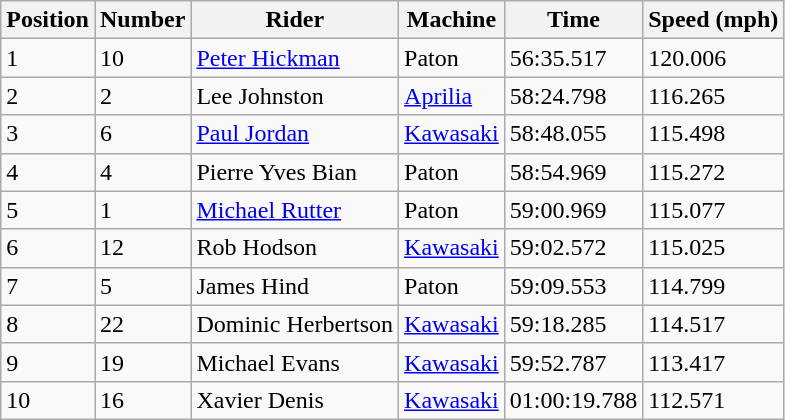<table class="wikitable">
<tr>
<th>Position</th>
<th>Number</th>
<th>Rider</th>
<th>Machine</th>
<th>Time</th>
<th>Speed (mph)</th>
</tr>
<tr>
<td>1</td>
<td>10</td>
<td> <a href='#'>Peter Hickman</a></td>
<td>Paton</td>
<td>56:35.517</td>
<td>120.006</td>
</tr>
<tr>
<td>2</td>
<td>2</td>
<td> Lee Johnston</td>
<td><a href='#'>Aprilia</a></td>
<td>58:24.798</td>
<td>116.265</td>
</tr>
<tr>
<td>3</td>
<td>6</td>
<td> <a href='#'>Paul Jordan</a></td>
<td><a href='#'>Kawasaki</a></td>
<td>58:48.055</td>
<td>115.498</td>
</tr>
<tr>
<td>4</td>
<td>4</td>
<td> Pierre Yves Bian</td>
<td>Paton</td>
<td>58:54.969</td>
<td>115.272</td>
</tr>
<tr>
<td>5</td>
<td>1</td>
<td> <a href='#'>Michael Rutter</a></td>
<td>Paton</td>
<td>59:00.969</td>
<td>115.077</td>
</tr>
<tr>
<td>6</td>
<td>12</td>
<td> Rob Hodson</td>
<td><a href='#'>Kawasaki</a></td>
<td>59:02.572</td>
<td>115.025</td>
</tr>
<tr>
<td>7</td>
<td>5</td>
<td> James Hind</td>
<td>Paton</td>
<td>59:09.553</td>
<td>114.799</td>
</tr>
<tr>
<td>8</td>
<td>22</td>
<td> Dominic Herbertson</td>
<td><a href='#'>Kawasaki</a></td>
<td>59:18.285</td>
<td>114.517</td>
</tr>
<tr>
<td>9</td>
<td>19</td>
<td> Michael Evans</td>
<td><a href='#'>Kawasaki</a></td>
<td>59:52.787</td>
<td>113.417</td>
</tr>
<tr>
<td>10</td>
<td>16</td>
<td> Xavier Denis</td>
<td><a href='#'>Kawasaki</a></td>
<td>01:00:19.788</td>
<td>112.571</td>
</tr>
</table>
